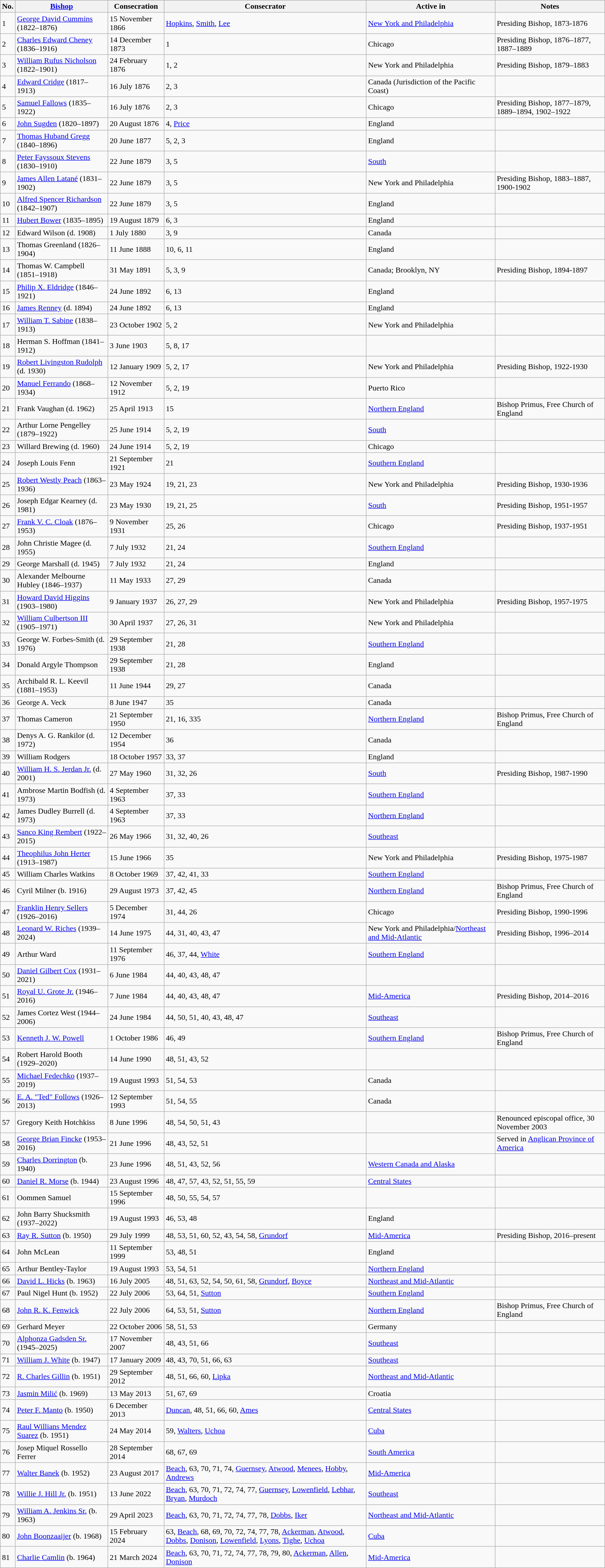<table class="wikitable">
<tr>
<th>No.</th>
<th><a href='#'>Bishop</a></th>
<th>Consecration</th>
<th>Consecrator</th>
<th>Active in</th>
<th>Notes</th>
</tr>
<tr>
<td>1</td>
<td><a href='#'>George David Cummins</a> (1822–1876)</td>
<td>15 November 1866</td>
<td><a href='#'>Hopkins</a>, <a href='#'>Smith</a>, <a href='#'>Lee</a></td>
<td><a href='#'>New York and Philadelphia</a></td>
<td>Presiding Bishop, 1873-1876</td>
</tr>
<tr>
<td>2</td>
<td><a href='#'>Charles Edward Cheney</a> (1836–1916)</td>
<td>14 December 1873</td>
<td>1</td>
<td>Chicago</td>
<td>Presiding Bishop, 1876–1877, 1887–1889</td>
</tr>
<tr>
<td>3</td>
<td><a href='#'>William Rufus Nicholson</a> (1822–1901)</td>
<td>24 February 1876</td>
<td>1, 2</td>
<td>New York and Philadelphia</td>
<td>Presiding Bishop, 1879–1883</td>
</tr>
<tr>
<td>4</td>
<td><a href='#'>Edward Cridge</a> (1817–1913)</td>
<td>16 July 1876</td>
<td>2, 3</td>
<td>Canada (Jurisdiction of the Pacific Coast)</td>
<td></td>
</tr>
<tr>
<td>5</td>
<td><a href='#'>Samuel Fallows</a> (1835–1922)</td>
<td>16 July 1876</td>
<td>2, 3</td>
<td>Chicago</td>
<td>Presiding Bishop, 1877–1879, 1889–1894, 1902–1922</td>
</tr>
<tr>
<td>6</td>
<td><a href='#'>John Sugden</a> (1820–1897)</td>
<td>20 August 1876</td>
<td>4, <a href='#'>Price</a></td>
<td>England</td>
<td></td>
</tr>
<tr>
<td>7</td>
<td><a href='#'>Thomas Huband Gregg</a> (1840–1896)</td>
<td>20 June 1877</td>
<td>5, 2, 3</td>
<td>England</td>
<td></td>
</tr>
<tr>
<td>8</td>
<td><a href='#'>Peter Fayssoux Stevens</a> (1830–1910)</td>
<td>22 June 1879</td>
<td>3, 5</td>
<td><a href='#'>South</a></td>
<td></td>
</tr>
<tr>
<td>9</td>
<td><a href='#'>James Allen Latané</a> (1831–1902)</td>
<td>22 June 1879</td>
<td>3, 5</td>
<td>New York and Philadelphia</td>
<td>Presiding Bishop, 1883–1887, 1900-1902</td>
</tr>
<tr>
<td>10</td>
<td><a href='#'>Alfred Spencer Richardson</a> (1842–1907)</td>
<td>22 June 1879</td>
<td>3, 5</td>
<td>England</td>
<td></td>
</tr>
<tr>
<td>11</td>
<td><a href='#'>Hubert Bower</a> (1835–1895)</td>
<td>19 August 1879</td>
<td>6, 3</td>
<td>England</td>
<td></td>
</tr>
<tr>
<td>12</td>
<td>Edward Wilson (d. 1908)</td>
<td>1 July 1880</td>
<td>3, 9</td>
<td>Canada</td>
<td></td>
</tr>
<tr>
<td>13</td>
<td>Thomas Greenland (1826–1904)</td>
<td>11 June 1888</td>
<td>10, 6, 11</td>
<td>England</td>
<td></td>
</tr>
<tr>
<td>14</td>
<td>Thomas W. Campbell (1851–1918)</td>
<td>31 May 1891</td>
<td>5, 3, 9</td>
<td>Canada; Brooklyn, NY</td>
<td>Presiding Bishop, 1894-1897</td>
</tr>
<tr>
<td>15</td>
<td><a href='#'>Philip X. Eldridge</a> (1846–1921)</td>
<td>24 June 1892</td>
<td>6, 13</td>
<td>England</td>
<td></td>
</tr>
<tr>
<td>16</td>
<td><a href='#'>James Renney</a> (d. 1894)</td>
<td>24 June 1892</td>
<td>6, 13</td>
<td>England</td>
<td></td>
</tr>
<tr>
<td>17</td>
<td><a href='#'>William T. Sabine</a> (1838–1913)</td>
<td>23 October 1902</td>
<td>5, 2</td>
<td>New York and Philadelphia</td>
<td></td>
</tr>
<tr>
<td>18</td>
<td>Herman S. Hoffman (1841–1912)</td>
<td>3 June 1903</td>
<td>5, 8, 17</td>
<td></td>
<td></td>
</tr>
<tr>
<td>19</td>
<td><a href='#'>Robert Livingston Rudolph</a> (d. 1930)</td>
<td>12 January 1909</td>
<td>5, 2, 17</td>
<td>New York and Philadelphia</td>
<td>Presiding Bishop, 1922-1930</td>
</tr>
<tr>
<td>20</td>
<td><a href='#'>Manuel Ferrando</a> (1868–1934)</td>
<td>12 November 1912</td>
<td>5, 2, 19</td>
<td>Puerto Rico</td>
<td></td>
</tr>
<tr>
<td>21</td>
<td>Frank Vaughan (d. 1962)</td>
<td>25 April 1913</td>
<td>15</td>
<td><a href='#'>Northern England</a></td>
<td>Bishop Primus, Free Church of England</td>
</tr>
<tr>
<td>22</td>
<td>Arthur Lorne Pengelley (1879–1922)</td>
<td>25 June 1914</td>
<td>5, 2, 19</td>
<td><a href='#'>South</a></td>
<td></td>
</tr>
<tr>
<td>23</td>
<td>Willard Brewing (d. 1960)</td>
<td>24 June 1914</td>
<td>5, 2, 19</td>
<td>Chicago</td>
<td></td>
</tr>
<tr>
<td>24</td>
<td>Joseph Louis Fenn</td>
<td>21 September 1921</td>
<td>21</td>
<td><a href='#'>Southern England</a></td>
<td></td>
</tr>
<tr>
<td>25</td>
<td><a href='#'>Robert Westly Peach</a> (1863–1936)</td>
<td>23 May 1924</td>
<td>19, 21, 23</td>
<td>New York and Philadelphia</td>
<td>Presiding Bishop, 1930-1936</td>
</tr>
<tr>
<td>26</td>
<td>Joseph Edgar Kearney (d. 1981)</td>
<td>23 May 1930</td>
<td>19, 21, 25</td>
<td><a href='#'>South</a></td>
<td>Presiding Bishop, 1951-1957</td>
</tr>
<tr>
<td>27</td>
<td><a href='#'>Frank V. C. Cloak</a> (1876–1953)</td>
<td>9 November 1931</td>
<td>25, 26</td>
<td>Chicago</td>
<td>Presiding Bishop, 1937-1951</td>
</tr>
<tr>
<td>28</td>
<td>John Christie Magee (d. 1955)</td>
<td>7 July 1932</td>
<td>21, 24</td>
<td><a href='#'>Southern England</a></td>
<td></td>
</tr>
<tr>
<td>29</td>
<td>George Marshall (d. 1945)</td>
<td>7 July 1932</td>
<td>21, 24</td>
<td>England</td>
<td></td>
</tr>
<tr>
<td>30</td>
<td>Alexander Melbourne Hubley (1846–1937)</td>
<td>11 May 1933</td>
<td>27, 29</td>
<td>Canada</td>
<td></td>
</tr>
<tr>
<td>31</td>
<td><a href='#'>Howard David Higgins</a> (1903–1980)</td>
<td>9 January 1937</td>
<td>26, 27, 29</td>
<td>New York and Philadelphia</td>
<td>Presiding Bishop, 1957-1975</td>
</tr>
<tr>
<td>32</td>
<td><a href='#'>William Culbertson III</a> (1905–1971)</td>
<td>30 April 1937</td>
<td>27, 26, 31</td>
<td>New York and Philadelphia</td>
<td></td>
</tr>
<tr>
<td>33</td>
<td>George W. Forbes-Smith (d. 1976)</td>
<td>29 September 1938</td>
<td>21, 28</td>
<td><a href='#'>Southern England</a></td>
<td></td>
</tr>
<tr>
<td>34</td>
<td>Donald Argyle Thompson</td>
<td>29 September 1938</td>
<td>21, 28</td>
<td>England</td>
<td></td>
</tr>
<tr>
<td>35</td>
<td>Archibald R. L. Keevil (1881–1953)</td>
<td>11 June 1944</td>
<td>29, 27</td>
<td>Canada</td>
<td></td>
</tr>
<tr>
<td>36</td>
<td>George A. Veck</td>
<td>8 June 1947</td>
<td>35</td>
<td>Canada</td>
<td></td>
</tr>
<tr>
<td>37</td>
<td>Thomas Cameron</td>
<td>21 September 1950</td>
<td>21, 16, 335</td>
<td><a href='#'>Northern England</a></td>
<td>Bishop Primus, Free Church of England</td>
</tr>
<tr>
<td>38</td>
<td>Denys A. G. Rankilor (d. 1972)</td>
<td>12 December 1954</td>
<td>36</td>
<td>Canada</td>
<td></td>
</tr>
<tr>
<td>39</td>
<td>William Rodgers</td>
<td>18 October 1957</td>
<td>33, 37</td>
<td>England</td>
<td></td>
</tr>
<tr>
<td>40</td>
<td><a href='#'>William H. S. Jerdan Jr.</a> (d. 2001)</td>
<td>27 May 1960</td>
<td>31, 32, 26</td>
<td><a href='#'>South</a></td>
<td>Presiding Bishop, 1987-1990</td>
</tr>
<tr>
<td>41</td>
<td>Ambrose Martin Bodfish (d. 1973)</td>
<td>4 September 1963</td>
<td>37, 33</td>
<td><a href='#'>Southern England</a></td>
<td></td>
</tr>
<tr>
<td>42</td>
<td>James Dudley Burrell (d. 1973)</td>
<td>4 September 1963</td>
<td>37, 33</td>
<td><a href='#'>Northern England</a></td>
<td></td>
</tr>
<tr>
<td>43</td>
<td><a href='#'>Sanco King Rembert</a> (1922–2015)</td>
<td>26 May 1966</td>
<td>31, 32, 40, 26</td>
<td><a href='#'>Southeast</a></td>
<td></td>
</tr>
<tr>
<td>44</td>
<td><a href='#'>Theophilus John Herter</a> (1913–1987)</td>
<td>15 June 1966</td>
<td>35</td>
<td>New York and Philadelphia</td>
<td>Presiding Bishop, 1975-1987</td>
</tr>
<tr>
<td>45</td>
<td>William Charles Watkins</td>
<td>8 October 1969</td>
<td>37, 42, 41, 33</td>
<td><a href='#'>Southern England</a></td>
<td></td>
</tr>
<tr>
<td>46</td>
<td>Cyril Milner (b. 1916)</td>
<td>29 August 1973</td>
<td>37, 42, 45</td>
<td><a href='#'>Northern England</a></td>
<td>Bishop Primus, Free Church of England</td>
</tr>
<tr>
<td>47</td>
<td><a href='#'>Franklin Henry Sellers</a> (1926–2016)</td>
<td>5 December 1974</td>
<td>31, 44, 26</td>
<td>Chicago</td>
<td>Presiding Bishop, 1990-1996</td>
</tr>
<tr>
<td>48</td>
<td><a href='#'>Leonard W. Riches</a> (1939–2024)</td>
<td>14 June 1975</td>
<td>44, 31, 40, 43, 47</td>
<td>New York and Philadelphia/<a href='#'>Northeast and Mid-Atlantic</a></td>
<td>Presiding Bishop, 1996–2014</td>
</tr>
<tr>
<td>49</td>
<td>Arthur Ward</td>
<td>11 September 1976</td>
<td>46, 37, 44, <a href='#'>White</a></td>
<td><a href='#'>Southern England</a></td>
<td></td>
</tr>
<tr>
<td>50</td>
<td><a href='#'>Daniel Gilbert Cox</a> (1931–2021)</td>
<td>6 June 1984</td>
<td>44, 40, 43, 48, 47</td>
<td></td>
<td></td>
</tr>
<tr>
<td>51</td>
<td><a href='#'>Royal U. Grote Jr.</a> (1946–2016)</td>
<td>7 June 1984</td>
<td>44, 40, 43, 48, 47</td>
<td><a href='#'>Mid-America</a></td>
<td>Presiding Bishop, 2014–2016</td>
</tr>
<tr>
<td>52</td>
<td>James Cortez West (1944–2006)</td>
<td>24 June 1984</td>
<td>44, 50, 51, 40, 43, 48, 47</td>
<td><a href='#'>Southeast</a></td>
<td></td>
</tr>
<tr>
<td>53</td>
<td><a href='#'>Kenneth J. W. Powell</a></td>
<td>1 October 1986</td>
<td>46, 49</td>
<td><a href='#'>Southern England</a></td>
<td>Bishop Primus, Free Church of England</td>
</tr>
<tr>
<td>54</td>
<td>Robert Harold Booth (1929–2020)</td>
<td>14 June 1990</td>
<td>48, 51, 43, 52</td>
<td></td>
<td></td>
</tr>
<tr>
<td>55</td>
<td><a href='#'>Michael Fedechko</a> (1937–2019)</td>
<td>19 August 1993</td>
<td>51, 54, 53</td>
<td>Canada</td>
<td></td>
</tr>
<tr>
<td>56</td>
<td><a href='#'>E. A. "Ted" Follows</a> (1926–2013)</td>
<td>12 September 1993</td>
<td>51, 54, 55</td>
<td>Canada</td>
<td></td>
</tr>
<tr>
<td>57</td>
<td>Gregory Keith Hotchkiss</td>
<td>8 June 1996</td>
<td>48, 54, 50, 51, 43</td>
<td></td>
<td>Renounced episcopal office, 30 November 2003</td>
</tr>
<tr>
<td>58</td>
<td><a href='#'>George Brian Fincke</a> (1953–2016)</td>
<td>21 June 1996</td>
<td>48, 43, 52, 51</td>
<td></td>
<td>Served in <a href='#'>Anglican Province of America</a></td>
</tr>
<tr>
<td>59</td>
<td><a href='#'>Charles Dorrington</a> (b. 1940)</td>
<td>23 June 1996</td>
<td>48, 51, 43, 52, 56</td>
<td><a href='#'>Western Canada and Alaska</a></td>
<td></td>
</tr>
<tr>
<td>60</td>
<td><a href='#'>Daniel R. Morse</a> (b. 1944)</td>
<td>23 August 1996</td>
<td>48, 47, 57, 43, 52, 51, 55, 59</td>
<td><a href='#'>Central States</a></td>
<td></td>
</tr>
<tr>
<td>61</td>
<td>Oommen Samuel</td>
<td>15 September 1996</td>
<td>48, 50, 55, 54, 57</td>
<td></td>
<td></td>
</tr>
<tr>
<td>62</td>
<td>John Barry Shucksmith (1937–2022)</td>
<td>19 August 1993</td>
<td>46, 53, 48</td>
<td>England</td>
<td></td>
</tr>
<tr>
<td>63</td>
<td><a href='#'>Ray R. Sutton</a> (b. 1950)</td>
<td>29 July 1999</td>
<td>48, 53, 51, 60, 52, 43, 54, 58, <a href='#'>Grundorf</a></td>
<td><a href='#'>Mid-America</a></td>
<td>Presiding Bishop, 2016–present</td>
</tr>
<tr>
<td>64</td>
<td>John McLean</td>
<td>11 September 1999</td>
<td>53, 48, 51</td>
<td>England</td>
<td></td>
</tr>
<tr>
<td>65</td>
<td>Arthur Bentley-Taylor</td>
<td>19 August 1993</td>
<td>53, 54, 51</td>
<td><a href='#'>Northern England</a></td>
<td></td>
</tr>
<tr>
<td>66</td>
<td><a href='#'>David L. Hicks</a> (b. 1963)</td>
<td>16 July 2005</td>
<td>48, 51, 63, 52, 54, 50, 61, 58, <a href='#'>Grundorf</a>, <a href='#'>Boyce</a></td>
<td><a href='#'>Northeast and Mid-Atlantic</a></td>
<td></td>
</tr>
<tr>
<td>67</td>
<td>Paul Nigel Hunt (b. 1952)</td>
<td>22 July 2006</td>
<td>53, 64, 51, <a href='#'>Sutton</a></td>
<td><a href='#'>Southern England</a></td>
<td></td>
</tr>
<tr>
<td>68</td>
<td><a href='#'>John R. K. Fenwick</a></td>
<td>22 July 2006</td>
<td>64, 53, 51, <a href='#'>Sutton</a></td>
<td><a href='#'>Northern England</a></td>
<td>Bishop Primus, Free Church of England</td>
</tr>
<tr>
<td>69</td>
<td>Gerhard Meyer</td>
<td>22 October 2006</td>
<td>58, 51, 53</td>
<td>Germany</td>
<td></td>
</tr>
<tr>
<td>70</td>
<td><a href='#'>Alphonza Gadsden Sr.</a> (1945–2025)</td>
<td>17 November 2007</td>
<td>48, 43, 51, 66</td>
<td><a href='#'>Southeast</a></td>
<td></td>
</tr>
<tr>
<td>71</td>
<td><a href='#'>William J. White</a> (b. 1947)</td>
<td>17 January 2009</td>
<td>48, 43, 70, 51, 66, 63</td>
<td><a href='#'>Southeast</a></td>
<td></td>
</tr>
<tr>
<td>72</td>
<td><a href='#'>R. Charles Gillin</a> (b. 1951)</td>
<td>29 September 2012</td>
<td>48, 51, 66, 60, <a href='#'>Lipka</a></td>
<td><a href='#'>Northeast and Mid-Atlantic</a></td>
<td></td>
</tr>
<tr>
<td>73</td>
<td><a href='#'>Jasmin Milić</a> (b. 1969)</td>
<td>13 May 2013</td>
<td>51, 67, 69</td>
<td>Croatia</td>
<td></td>
</tr>
<tr>
<td>74</td>
<td><a href='#'>Peter F. Manto</a> (b. 1950)</td>
<td>6 December 2013</td>
<td><a href='#'>Duncan</a>, 48, 51, 66, 60, <a href='#'>Ames</a></td>
<td><a href='#'>Central States</a></td>
<td></td>
</tr>
<tr>
<td>75</td>
<td><a href='#'>Raul Willians Mendez Suarez</a> (b. 1951)</td>
<td>24 May 2014</td>
<td>59, <a href='#'>Walters</a>, <a href='#'>Uchoa</a></td>
<td><a href='#'>Cuba</a></td>
<td></td>
</tr>
<tr>
<td>76</td>
<td>Josep Miquel Rossello Ferrer</td>
<td>28 September 2014</td>
<td>68, 67, 69</td>
<td><a href='#'>South America</a></td>
<td></td>
</tr>
<tr>
<td>77</td>
<td><a href='#'>Walter Banek</a> (b. 1952)</td>
<td>23 August 2017</td>
<td><a href='#'>Beach</a>, 63, 70, 71, 74, <a href='#'>Guernsey</a>, <a href='#'>Atwood</a>, <a href='#'>Menees</a>, <a href='#'>Hobby</a>, <a href='#'>Andrews</a></td>
<td><a href='#'>Mid-America</a></td>
<td></td>
</tr>
<tr>
<td>78</td>
<td><a href='#'>Willie J. Hill Jr.</a> (b. 1951)</td>
<td>13 June 2022</td>
<td><a href='#'>Beach</a>, 63, 70, 71, 72, 74, 77, <a href='#'>Guernsey</a>, <a href='#'>Lowenfield</a>, <a href='#'>Lebhar</a>, <a href='#'>Bryan</a>, <a href='#'>Murdoch</a></td>
<td><a href='#'>Southeast</a></td>
<td></td>
</tr>
<tr>
<td>79</td>
<td><a href='#'>William A. Jenkins Sr.</a> (b. 1963)</td>
<td>29 April 2023</td>
<td><a href='#'>Beach</a>, 63, 70, 71, 72, 74, 77, 78, <a href='#'>Dobbs</a>, <a href='#'>Iker</a></td>
<td><a href='#'>Northeast and Mid-Atlantic</a></td>
<td></td>
</tr>
<tr>
<td>80</td>
<td><a href='#'>John Boonzaaijer</a> (b. 1968)</td>
<td>15 February 2024</td>
<td>63, <a href='#'>Beach</a>, 68, 69, 70, 72, 74, 77, 78, <a href='#'>Ackerman</a>, <a href='#'>Atwood</a>, <a href='#'>Dobbs</a>, <a href='#'>Donison</a>, <a href='#'>Lowenfield</a>, <a href='#'>Lyons</a>, <a href='#'>Tighe</a>, <a href='#'>Uchoa</a></td>
<td><a href='#'>Cuba</a></td>
<td></td>
</tr>
<tr>
<td>81</td>
<td><a href='#'>Charlie Camlin</a> (b. 1964)</td>
<td>21 March 2024</td>
<td><a href='#'>Beach</a>, 63, 70, 71, 72, 74, 77, 78, 79, 80, <a href='#'>Ackerman</a>, <a href='#'>Allen</a>, <a href='#'>Donison</a></td>
<td><a href='#'>Mid-America</a></td>
<td></td>
</tr>
</table>
